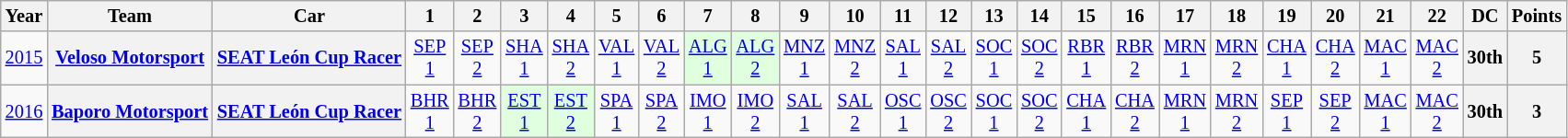<table class="wikitable" style="text-align:center; font-size:85%">
<tr>
<th>Year</th>
<th>Team</th>
<th>Car</th>
<th>1</th>
<th>2</th>
<th>3</th>
<th>4</th>
<th>5</th>
<th>6</th>
<th>7</th>
<th>8</th>
<th>9</th>
<th>10</th>
<th>11</th>
<th>12</th>
<th>13</th>
<th>14</th>
<th>15</th>
<th>16</th>
<th>17</th>
<th>18</th>
<th>19</th>
<th>20</th>
<th>21</th>
<th>22</th>
<th>DC</th>
<th>Points</th>
</tr>
<tr>
<td><a href='#'>2015</a></td>
<th><a href='#'>Veloso Motorsport</a></th>
<th><a href='#'>SEAT León Cup Racer</a></th>
<td><a href='#'>SEP<br>1</a></td>
<td><a href='#'>SEP<br>2</a></td>
<td><a href='#'>SHA<br>1</a></td>
<td><a href='#'>SHA<br>2</a></td>
<td><a href='#'>VAL<br>1</a></td>
<td><a href='#'>VAL<br>2</a></td>
<td style="background:#DFFFDF;"><a href='#'>ALG<br>1</a><br></td>
<td style="background:#DFFFDF;"><a href='#'>ALG<br>2</a><br></td>
<td><a href='#'>MNZ<br>1</a></td>
<td><a href='#'>MNZ<br>2</a></td>
<td><a href='#'>SAL<br>1</a></td>
<td><a href='#'>SAL<br>2</a></td>
<td><a href='#'>SOC<br>1</a></td>
<td><a href='#'>SOC<br>2</a></td>
<td><a href='#'>RBR<br>1</a></td>
<td><a href='#'>RBR<br>2</a></td>
<td><a href='#'>MRN<br>1</a></td>
<td><a href='#'>MRN<br>2</a></td>
<td><a href='#'>CHA<br>1</a></td>
<td><a href='#'>CHA<br>2</a></td>
<td><a href='#'>MAC<br>1</a></td>
<td><a href='#'>MAC<br>2</a></td>
<th>30th</th>
<th>5</th>
</tr>
<tr>
<td><a href='#'>2016</a></td>
<th><a href='#'>Baporo Motorsport</a></th>
<th><a href='#'>SEAT León Cup Racer</a></th>
<td><a href='#'>BHR<br>1</a></td>
<td><a href='#'>BHR<br>2</a></td>
<td style="background:#DFFFDF;"><a href='#'>EST<br>1</a><br></td>
<td style="background:#DFFFDF;"><a href='#'>EST<br>2</a><br></td>
<td><a href='#'>SPA<br>1</a></td>
<td><a href='#'>SPA<br>2</a></td>
<td><a href='#'>IMO<br>1</a></td>
<td><a href='#'>IMO<br>2</a></td>
<td><a href='#'>SAL<br>1</a></td>
<td><a href='#'>SAL<br>2</a></td>
<td><a href='#'>OSC<br>1</a></td>
<td><a href='#'>OSC<br>2</a></td>
<td><a href='#'>SOC<br>1</a></td>
<td><a href='#'>SOC<br>2</a></td>
<td><a href='#'>CHA<br>1</a></td>
<td><a href='#'>CHA<br>2</a></td>
<td><a href='#'>MRN<br>1</a></td>
<td><a href='#'>MRN<br>2</a></td>
<td><a href='#'>SEP<br>1</a></td>
<td><a href='#'>SEP<br>2</a></td>
<td><a href='#'>MAC<br>1</a></td>
<td><a href='#'>MAC<br>2</a></td>
<th>30th</th>
<th>3</th>
</tr>
</table>
